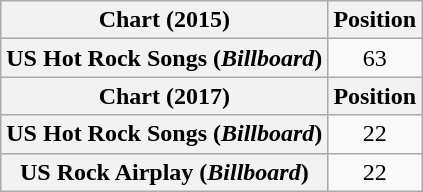<table class="wikitable plainrowheaders" style="text-align:center">
<tr>
<th>Chart (2015)</th>
<th>Position</th>
</tr>
<tr>
<th scope="row">US Hot Rock Songs (<em>Billboard</em>)</th>
<td>63</td>
</tr>
<tr>
<th>Chart (2017)</th>
<th>Position</th>
</tr>
<tr>
<th scope="row">US Hot Rock Songs (<em>Billboard</em>)</th>
<td>22</td>
</tr>
<tr>
<th scope="row">US Rock Airplay (<em>Billboard</em>)</th>
<td>22</td>
</tr>
</table>
